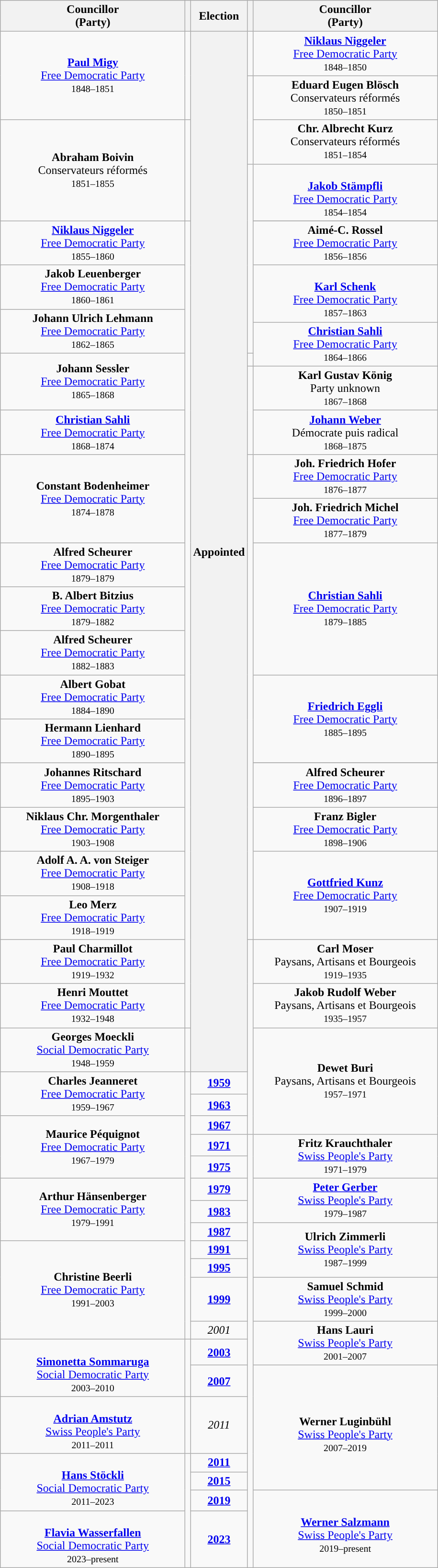<table class="wikitable" style="text-align:center">
<tr>
<th scope="col" width="250" colspan = "1">Councillor<br> (Party)</th>
<th></th>
<th>Election</th>
<th></th>
<th scope="col" width="250" colspan = "1">Councillor<br> (Party)</th>
</tr>
<tr>
<td rowspan=2><strong><a href='#'>Paul Migy</a></strong><br><a href='#'>Free Democratic Party</a><br><small>1848–1851</small></td>
<td rowspan=2; style="background-color: "></td>
<th rowspan=34>Appointed</th>
<td rowspan=1; style="background-color: "></td>
<td rowspan=1><strong><a href='#'>Niklaus Niggeler</a></strong><br><a href='#'>Free Democratic Party</a><br><small>1848–1850</small></td>
</tr>
<tr>
<td rowspan=2; style="background-color: "></td>
<td rowspan=1><strong>Eduard Eugen Blösch</strong><br>Conservateurs réformés<br><small>1850–1851</small></td>
</tr>
<tr>
<td rowspan=2><strong>Abraham Boivin</strong><br>Conservateurs réformés<br><small>1851–1855</small></td>
<td rowspan=2; style="background-color: "></td>
<td rowspan=1><strong>Chr. Albrecht Kurz</strong><br>Conservateurs réformés<br><small>1851–1854</small></td>
</tr>
<tr>
<td rowspan=7; style="background-color: "></td>
<td rowspan=1><br><strong><a href='#'>Jakob Stämpfli</a></strong><br><a href='#'>Free Democratic Party</a><br><small>1854–1854</small></td>
</tr>
<tr>
<td rowspan=3><strong><a href='#'>Niklaus Niggeler</a></strong><br><a href='#'>Free Democratic Party</a><br><small>1855–1860</small></td>
<td rowspan=28; style="background-color: "></td>
</tr>
<tr>
<td rowspan=1><strong>Aimé-C. Rossel</strong><br><a href='#'>Free Democratic Party</a><br><small>1856–1856</small></td>
</tr>
<tr>
<td rowspan=3><br><strong><a href='#'>Karl Schenk</a></strong><br><a href='#'>Free Democratic Party</a><br><small>1857–1863</small></td>
</tr>
<tr>
<td rowspan=1><strong>Jakob Leuenberger</strong><br><a href='#'>Free Democratic Party</a><br><small>1860–1861</small></td>
</tr>
<tr>
<td rowspan=2><strong>Johann Ulrich Lehmann</strong><br><a href='#'>Free Democratic Party</a><br><small>1862–1865</small></td>
</tr>
<tr>
<td rowspan=2><strong><a href='#'>Christian Sahli</a></strong><br><a href='#'>Free Democratic Party</a><br><small>1864–1866</small></td>
</tr>
<tr>
<td rowspan=2><strong>Johann Sessler</strong><br><a href='#'>Free Democratic Party</a><br><small>1865–1868</small></td>
</tr>
<tr>
<td rowspan=3; style="background-color: "></td>
<td rowspan=1><strong>Karl Gustav König</strong><br>Party unknown<br><small>1867–1868</small></td>
</tr>
<tr>
<td rowspan=1><strong><a href='#'>Christian Sahli</a></strong><br><a href='#'>Free Democratic Party</a><br><small>1868–1874</small></td>
<td rowspan=2><strong><a href='#'>Johann Weber</a></strong><br>Démocrate puis radical<br><small>1868–1875</small></td>
</tr>
<tr>
<td rowspan=3><strong>Constant Bodenheimer</strong><br><a href='#'>Free Democratic Party</a><br><small>1874–1878</small></td>
</tr>
<tr>
<td rowspan=15; style="background-color: "></td>
<td rowspan=1><strong>Joh. Friedrich Hofer</strong><br><a href='#'>Free Democratic Party</a><br><small>1876–1877</small></td>
</tr>
<tr>
<td rowspan=1><strong>Joh. Friedrich Michel</strong><br><a href='#'>Free Democratic Party</a><br><small>1877–1879</small></td>
</tr>
<tr>
<td rowspan=1><strong>Alfred Scheurer</strong><br><a href='#'>Free Democratic Party</a><br><small>1879–1879</small></td>
<td rowspan=4><strong><a href='#'>Christian Sahli</a></strong><br><a href='#'>Free Democratic Party</a><br><small>1879–1885</small></td>
</tr>
<tr>
<td rowspan=1><strong>B. Albert Bitzius</strong><br><a href='#'>Free Democratic Party</a><br><small>1879–1882</small></td>
</tr>
<tr>
<td rowspan=1><strong>Alfred Scheurer</strong><br><a href='#'>Free Democratic Party</a><br><small>1882–1883</small></td>
</tr>
<tr>
<td rowspan=2><strong>Albert Gobat</strong><br><a href='#'>Free Democratic Party</a><br><small>1884–1890</small></td>
</tr>
<tr>
<td rowspan=2><strong><a href='#'>Friedrich Eggli</a></strong><br><a href='#'>Free Democratic Party</a><br><small>1885–1895</small></td>
</tr>
<tr>
<td rowspan=1><strong>Hermann Lienhard</strong><br><a href='#'>Free Democratic Party</a><br><small>1890–1895</small></td>
</tr>
<tr>
<td rowspan=3><strong>Johannes Ritschard</strong><br><a href='#'>Free Democratic Party</a><br><small>1895–1903</small></td>
</tr>
<tr>
<td rowspan=1><strong>Alfred Scheurer</strong><br><a href='#'>Free Democratic Party</a><br><small>1896–1897</small></td>
</tr>
<tr>
<td rowspan=2><strong>Franz Bigler</strong><br><a href='#'>Free Democratic Party</a><br><small>1898–1906</small></td>
</tr>
<tr>
<td rowspan=2><strong>Niklaus Chr. Morgenthaler</strong><br><a href='#'>Free Democratic Party</a><br><small>1903–1908</small></td>
</tr>
<tr>
<td rowspan=3><strong><a href='#'>Gottfried Kunz</a></strong><br><a href='#'>Free Democratic Party</a><br><small>1907–1919</small></td>
</tr>
<tr>
<td rowspan=1><strong>Adolf A. A. von Steiger</strong><br><a href='#'>Free Democratic Party</a><br><small>1908–1918</small></td>
</tr>
<tr>
<td rowspan=1><strong>Leo Merz</strong><br><a href='#'>Free Democratic Party</a><br><small>1918–1919</small></td>
</tr>
<tr>
<td rowspan=1><strong>Paul Charmillot</strong><br><a href='#'>Free Democratic Party</a><br><small>1919–1932</small></td>
<td rowspan=8; style="background-color: "></td>
<td rowspan=2><strong>Carl Moser</strong><br>Paysans, Artisans et Bourgeois<br><small>1919–1935</small></td>
</tr>
<tr>
<td rowspan=2><strong>Henri Mouttet</strong><br><a href='#'>Free Democratic Party</a><br><small>1932–1948</small></td>
</tr>
<tr>
<td rowspan=2><strong>Jakob Rudolf Weber</strong><br>Paysans, Artisans et Bourgeois<br><small>1935–1957</small></td>
</tr>
<tr>
<td rowspan=2><strong>Georges Moeckli</strong><br><a href='#'>Social Democratic Party</a><br><small>1948–1959</small></td>
<td rowspan=2; style="background-color: "></td>
</tr>
<tr>
<td rowspan=4><strong>Dewet Buri</strong><br>Paysans, Artisans et Bourgeois<br><small>1957–1971</small></td>
</tr>
<tr>
<td rowspan=2><strong>Charles Jeanneret</strong><br><a href='#'>Free Democratic Party</a><br><small>1959–1967</small></td>
<td rowspan=12; style="background-color: "></td>
<td><strong><a href='#'>1959</a></strong></td>
</tr>
<tr>
<td><strong><a href='#'>1963</a></strong></td>
</tr>
<tr>
<td rowspan=3><strong>Maurice Péquignot</strong><br><a href='#'>Free Democratic Party</a><br><small>1967–1979</small></td>
<td><strong><a href='#'>1967</a></strong></td>
</tr>
<tr>
<td><strong><a href='#'>1971</a></strong></td>
<td rowspan=16; style="background-color: "></td>
<td rowspan=2><strong>Fritz Krauchthaler</strong><br><a href='#'>Swiss People's Party</a><br><small>1971–1979</small></td>
</tr>
<tr>
<td><strong><a href='#'>1975</a></strong></td>
</tr>
<tr>
<td rowspan=3><strong>Arthur Hänsenberger</strong><br><a href='#'>Free Democratic Party</a><br><small>1979–1991</small></td>
<td><strong><a href='#'>1979</a></strong></td>
<td rowspan=2><strong><a href='#'>Peter Gerber</a></strong><br><a href='#'>Swiss People's Party</a><br><small>1979–1987</small></td>
</tr>
<tr>
<td><strong><a href='#'>1983</a></strong></td>
</tr>
<tr>
<td><strong><a href='#'>1987</a></strong></td>
<td rowspan=3><strong>Ulrich Zimmerli</strong><br><a href='#'>Swiss People's Party</a><br><small>1987–1999</small></td>
</tr>
<tr>
<td rowspan=4><strong>Christine Beerli</strong><br><a href='#'>Free Democratic Party</a><br><small>1991–2003</small></td>
<td><strong><a href='#'>1991</a></strong></td>
</tr>
<tr>
<td><strong><a href='#'>1995</a></strong></td>
</tr>
<tr>
<td><strong><a href='#'>1999</a></strong></td>
<td rowspan=1><strong>Samuel Schmid</strong><br><a href='#'>Swiss People's Party</a><br><small>1999–2000</small></td>
</tr>
<tr>
<td><em>2001</em></td>
<td rowspan=2><strong>Hans Lauri</strong><br><a href='#'>Swiss People's Party</a><br><small>2001–2007</small></td>
</tr>
<tr>
<td rowspan=2><br><strong><a href='#'>Simonetta Sommaruga</a></strong><br><a href='#'>Social Democratic Party</a><br><small>2003–2010</small></td>
<td rowspan=2; style="background-color: "></td>
<td><strong><a href='#'>2003</a></strong></td>
</tr>
<tr>
<td><strong><a href='#'>2007</a></strong></td>
<td rowspan=4><br><strong>Werner Luginbühl</strong><br><a href='#'>Swiss People's Party</a><br><small>2007–2019</small></td>
</tr>
<tr>
<td rowspan=1><br><strong><a href='#'>Adrian Amstutz</a></strong><br><a href='#'>Swiss People's Party</a><br><small>2011–2011</small></td>
<td rowspan=1; style="background-color: "></td>
<td><em>2011</em></td>
</tr>
<tr>
<td rowspan=3><br><strong><a href='#'>Hans Stöckli</a></strong><br><a href='#'>Social Democratic Party</a><br><small>2011–2023</small></td>
<td rowspan=4; style="background-color: "></td>
<td><strong><a href='#'>2011</a></strong></td>
</tr>
<tr>
<td><strong><a href='#'>2015</a></strong></td>
</tr>
<tr>
<td><strong><a href='#'>2019</a></strong></td>
<td rowspan=2><br><strong><a href='#'>Werner Salzmann</a></strong><br><a href='#'>Swiss People's Party</a><br><small>2019–present</small></td>
</tr>
<tr>
<td rowspan=1><br><strong><a href='#'>Flavia Wasserfallen</a></strong><br><a href='#'>Social Democratic Party</a><br><small>2023–present</small></td>
<td><strong><a href='#'>2023</a></strong></td>
</tr>
</table>
